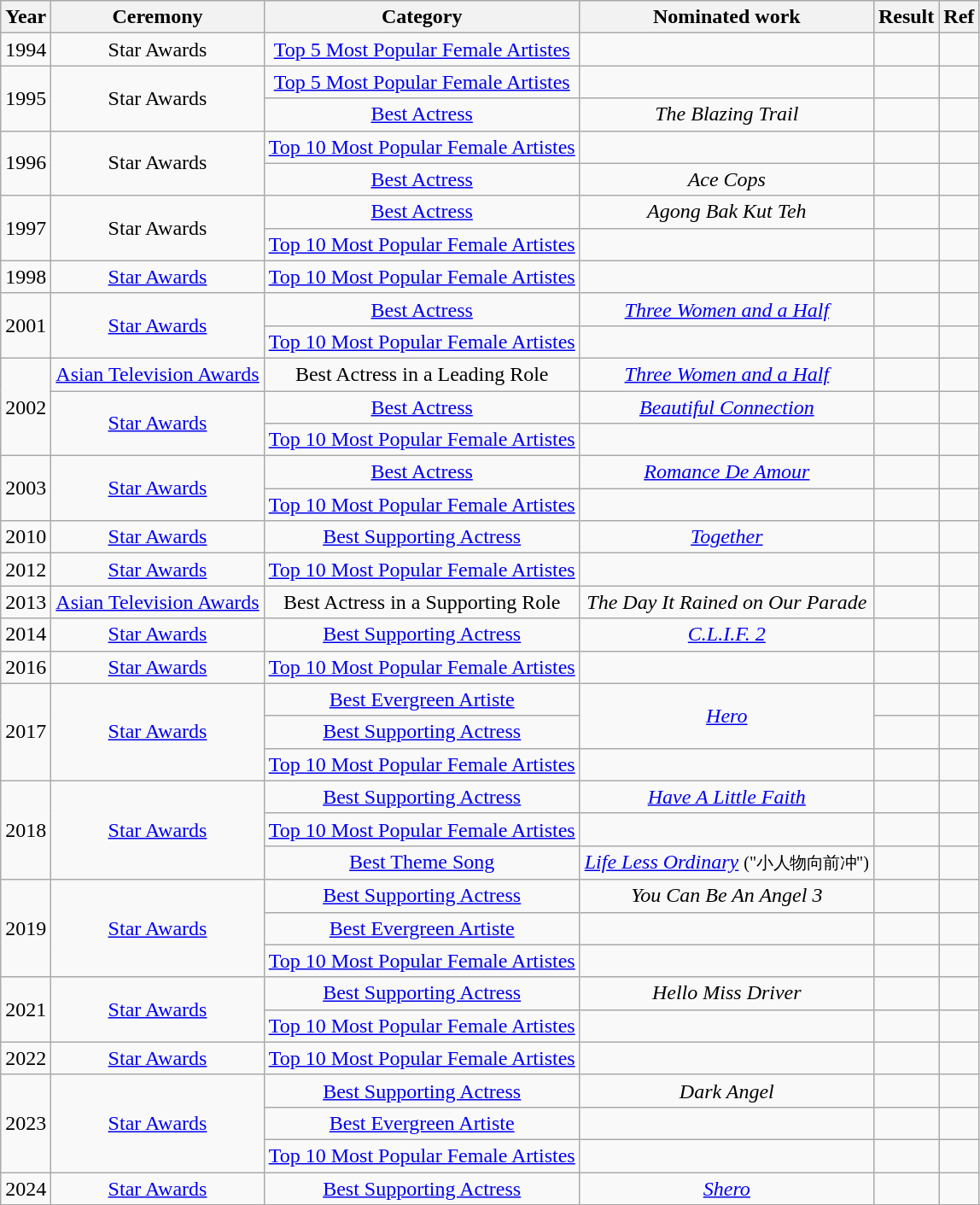<table class="wikitable sortable" style="text-align: center;">
<tr>
<th>Year</th>
<th>Ceremony</th>
<th>Category</th>
<th>Nominated work</th>
<th>Result</th>
<th class="unsortable">Ref</th>
</tr>
<tr>
<td>1994</td>
<td>Star Awards</td>
<td><a href='#'>Top 5 Most Popular Female Artistes</a></td>
<td></td>
<td></td>
<td></td>
</tr>
<tr>
<td rowspan="2">1995</td>
<td rowspan="2">Star Awards</td>
<td><a href='#'>Top 5 Most Popular Female Artistes</a></td>
<td></td>
<td></td>
<td></td>
</tr>
<tr>
<td><a href='#'>Best Actress</a></td>
<td><em>The Blazing Trail</em> </td>
<td></td>
<td></td>
</tr>
<tr>
<td rowspan="2">1996</td>
<td rowspan="2">Star Awards</td>
<td><a href='#'>Top 10 Most Popular Female Artistes</a></td>
<td></td>
<td></td>
<td></td>
</tr>
<tr>
<td><a href='#'>Best Actress</a></td>
<td><em>Ace Cops</em> </td>
<td></td>
<td></td>
</tr>
<tr>
<td rowspan="2">1997</td>
<td rowspan="2">Star Awards</td>
<td><a href='#'>Best Actress</a></td>
<td><em>Agong Bak Kut Teh</em> </td>
<td></td>
<td></td>
</tr>
<tr>
<td><a href='#'>Top 10 Most Popular Female Artistes</a></td>
<td></td>
<td></td>
<td></td>
</tr>
<tr>
<td>1998</td>
<td><a href='#'>Star Awards</a></td>
<td><a href='#'>Top 10 Most Popular Female Artistes</a></td>
<td></td>
<td></td>
<td></td>
</tr>
<tr>
<td rowspan="2">2001</td>
<td rowspan="2"><a href='#'>Star Awards</a></td>
<td><a href='#'>Best Actress</a></td>
<td><em><a href='#'>Three Women and a Half</a></em> </td>
<td></td>
<td></td>
</tr>
<tr>
<td><a href='#'>Top 10 Most Popular Female Artistes</a></td>
<td></td>
<td></td>
<td></td>
</tr>
<tr>
<td rowspan="3">2002</td>
<td><a href='#'>Asian Television Awards</a></td>
<td>Best Actress in a Leading Role</td>
<td><em><a href='#'>Three Women and a Half</a></em> </td>
<td></td>
<td></td>
</tr>
<tr>
<td rowspan="2"><a href='#'>Star Awards</a></td>
<td><a href='#'>Best Actress</a></td>
<td><em><a href='#'>Beautiful Connection</a></em> </td>
<td></td>
<td></td>
</tr>
<tr>
<td><a href='#'>Top 10 Most Popular Female Artistes</a></td>
<td></td>
<td></td>
<td></td>
</tr>
<tr>
<td rowspan="2">2003</td>
<td rowspan="2"><a href='#'>Star Awards</a></td>
<td><a href='#'>Best Actress</a></td>
<td><em><a href='#'>Romance De Amour</a></em> </td>
<td></td>
<td></td>
</tr>
<tr>
<td><a href='#'>Top 10 Most Popular Female Artistes</a></td>
<td></td>
<td></td>
<td></td>
</tr>
<tr>
<td>2010</td>
<td><a href='#'>Star Awards</a></td>
<td><a href='#'>Best Supporting Actress</a></td>
<td><em><a href='#'>Together</a></em>  </td>
<td></td>
<td></td>
</tr>
<tr>
<td>2012</td>
<td><a href='#'>Star Awards</a></td>
<td><a href='#'>Top 10 Most Popular Female Artistes</a></td>
<td></td>
<td></td>
<td></td>
</tr>
<tr>
<td>2013</td>
<td><a href='#'>Asian Television Awards</a></td>
<td>Best Actress in a Supporting Role</td>
<td><em>The Day It Rained on Our Parade</em> </td>
<td></td>
<td></td>
</tr>
<tr>
<td>2014</td>
<td><a href='#'>Star Awards</a></td>
<td><a href='#'>Best Supporting Actress</a></td>
<td><em><a href='#'>C.L.I.F. 2</a></em> </td>
<td></td>
<td></td>
</tr>
<tr>
<td>2016</td>
<td><a href='#'>Star Awards</a></td>
<td><a href='#'>Top 10 Most Popular Female Artistes</a></td>
<td></td>
<td></td>
<td></td>
</tr>
<tr>
<td rowspan="3">2017</td>
<td rowspan="3"><a href='#'>Star Awards</a></td>
<td><a href='#'>Best Evergreen Artiste</a></td>
<td rowspan="2"><em><a href='#'>Hero</a></em> </td>
<td></td>
<td></td>
</tr>
<tr>
<td><a href='#'>Best Supporting Actress</a></td>
<td></td>
<td></td>
</tr>
<tr>
<td><a href='#'>Top 10 Most Popular Female Artistes</a></td>
<td></td>
<td></td>
<td></td>
</tr>
<tr>
<td rowspan="3">2018</td>
<td rowspan="3"><a href='#'>Star Awards</a></td>
<td><a href='#'>Best Supporting Actress</a></td>
<td><em><a href='#'>Have A Little Faith</a></em> </td>
<td></td>
<td></td>
</tr>
<tr>
<td><a href='#'>Top 10 Most Popular Female Artistes</a></td>
<td></td>
<td></td>
<td></td>
</tr>
<tr>
<td><a href='#'>Best Theme Song</a></td>
<td><em><a href='#'>Life Less Ordinary</a></em> <small>("小人物向前冲")</small></td>
<td></td>
<td></td>
</tr>
<tr>
<td rowspan="3">2019</td>
<td rowspan="3"><a href='#'>Star Awards</a></td>
<td><a href='#'>Best Supporting Actress</a></td>
<td><em>You Can Be An Angel 3</em> </td>
<td></td>
<td></td>
</tr>
<tr>
<td><a href='#'>Best Evergreen Artiste</a></td>
<td></td>
<td></td>
<td></td>
</tr>
<tr>
<td><a href='#'>Top 10 Most Popular Female Artistes</a></td>
<td></td>
<td></td>
<td></td>
</tr>
<tr>
<td rowspan="2">2021</td>
<td rowspan="2"><a href='#'>Star Awards</a></td>
<td><a href='#'>Best Supporting Actress</a></td>
<td><em>Hello Miss Driver</em> </td>
<td></td>
<td></td>
</tr>
<tr>
<td><a href='#'>Top 10 Most Popular Female Artistes</a></td>
<td></td>
<td></td>
<td></td>
</tr>
<tr>
<td>2022</td>
<td><a href='#'>Star Awards</a></td>
<td><a href='#'>Top 10 Most Popular Female Artistes</a></td>
<td></td>
<td></td>
<td></td>
</tr>
<tr>
<td rowspan="3">2023</td>
<td rowspan="3"><a href='#'>Star Awards</a></td>
<td><a href='#'>Best Supporting Actress</a></td>
<td><em>Dark Angel</em> </td>
<td></td>
<td></td>
</tr>
<tr>
<td><a href='#'>Best Evergreen Artiste</a></td>
<td></td>
<td></td>
<td></td>
</tr>
<tr>
<td><a href='#'>Top 10 Most Popular Female Artistes</a></td>
<td></td>
<td></td>
<td></td>
</tr>
<tr>
<td>2024</td>
<td><a href='#'>Star Awards</a></td>
<td><a href='#'>Best Supporting Actress</a></td>
<td><em><a href='#'>Shero</a></em>  </td>
<td></td>
<td></td>
</tr>
<tr>
</tr>
</table>
